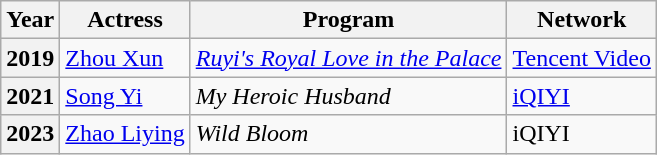<table class="wikitable plainrowheaders">
<tr>
<th>Year</th>
<th>Actress</th>
<th>Program</th>
<th>Network</th>
</tr>
<tr>
<th scope="row">2019</th>
<td><a href='#'>Zhou Xun</a></td>
<td><em><a href='#'>Ruyi's Royal Love in the Palace</a></em></td>
<td><a href='#'>Tencent Video</a></td>
</tr>
<tr>
<th scope="row">2021</th>
<td><a href='#'>Song Yi</a></td>
<td><em>My Heroic Husband</em></td>
<td><a href='#'>iQIYI</a></td>
</tr>
<tr>
<th scope="row">2023</th>
<td><a href='#'>Zhao Liying</a></td>
<td><em>Wild Bloom</em></td>
<td>iQIYI</td>
</tr>
</table>
